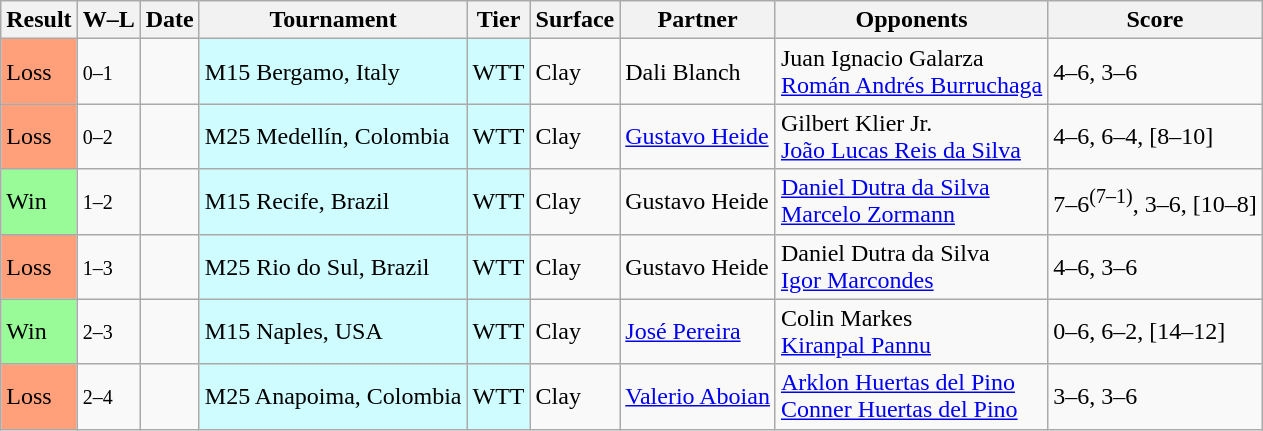<table class="sortable wikitable">
<tr>
<th>Result</th>
<th class="unsortable">W–L</th>
<th>Date</th>
<th>Tournament</th>
<th>Tier</th>
<th>Surface</th>
<th>Partner</th>
<th>Opponents</th>
<th class="unsortable">Score</th>
</tr>
<tr>
<td bgcolor=FFA07A>Loss</td>
<td><small>0–1</small></td>
<td></td>
<td style="background:#cffcff;">M15 Bergamo, Italy</td>
<td style="background:#cffcff;">WTT</td>
<td>Clay</td>
<td> Dali Blanch</td>
<td> Juan Ignacio Galarza<br> <a href='#'>Román Andrés Burruchaga</a></td>
<td>4–6, 3–6</td>
</tr>
<tr>
<td bgcolor=FFA07A>Loss</td>
<td><small>0–2</small></td>
<td></td>
<td style="background:#cffcff;">M25 Medellín, Colombia</td>
<td style="background:#cffcff;">WTT</td>
<td>Clay</td>
<td> <a href='#'>Gustavo Heide</a></td>
<td> Gilbert Klier Jr.<br> <a href='#'>João Lucas Reis da Silva</a></td>
<td>4–6, 6–4, [8–10]</td>
</tr>
<tr>
<td bgcolor=98FB98>Win</td>
<td><small>1–2</small></td>
<td></td>
<td style="background:#cffcff;">M15 Recife, Brazil</td>
<td style="background:#cffcff;">WTT</td>
<td>Clay</td>
<td> Gustavo Heide</td>
<td> <a href='#'>Daniel Dutra da Silva</a><br> <a href='#'>Marcelo Zormann</a></td>
<td>7–6<sup>(7–1)</sup>, 3–6, [10–8]</td>
</tr>
<tr>
<td bgcolor=FFA07A>Loss</td>
<td><small>1–3</small></td>
<td></td>
<td style="background:#cffcff;">M25 Rio do Sul, Brazil</td>
<td style="background:#cffcff;">WTT</td>
<td>Clay</td>
<td> Gustavo Heide</td>
<td> Daniel Dutra da Silva<br> <a href='#'>Igor Marcondes</a></td>
<td>4–6, 3–6</td>
</tr>
<tr>
<td bgcolor=98FB98>Win</td>
<td><small>2–3</small></td>
<td></td>
<td style="background:#cffcff;">M15 Naples, USA</td>
<td style="background:#cffcff;">WTT</td>
<td>Clay</td>
<td> <a href='#'>José Pereira</a></td>
<td> Colin Markes<br> <a href='#'>Kiranpal Pannu</a></td>
<td>0–6, 6–2, [14–12]</td>
</tr>
<tr>
<td bgcolor=FFA07A>Loss</td>
<td><small>2–4</small></td>
<td></td>
<td style="background:#cffcff;">M25 Anapoima, Colombia</td>
<td style="background:#cffcff;">WTT</td>
<td>Clay</td>
<td> <a href='#'>Valerio Aboian</a></td>
<td> <a href='#'>Arklon Huertas del Pino</a><br> <a href='#'>Conner Huertas del Pino</a></td>
<td>3–6, 3–6</td>
</tr>
</table>
